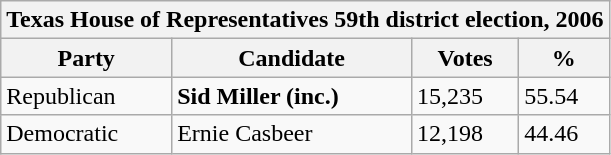<table class="wikitable">
<tr>
<th colspan="4">Texas House of Representatives 59th district election, 2006</th>
</tr>
<tr>
<th>Party</th>
<th>Candidate</th>
<th>Votes</th>
<th>%</th>
</tr>
<tr>
<td>Republican</td>
<td><strong>Sid Miller (inc.)</strong></td>
<td>15,235</td>
<td>55.54</td>
</tr>
<tr>
<td>Democratic</td>
<td>Ernie Casbeer</td>
<td>12,198</td>
<td>44.46</td>
</tr>
</table>
